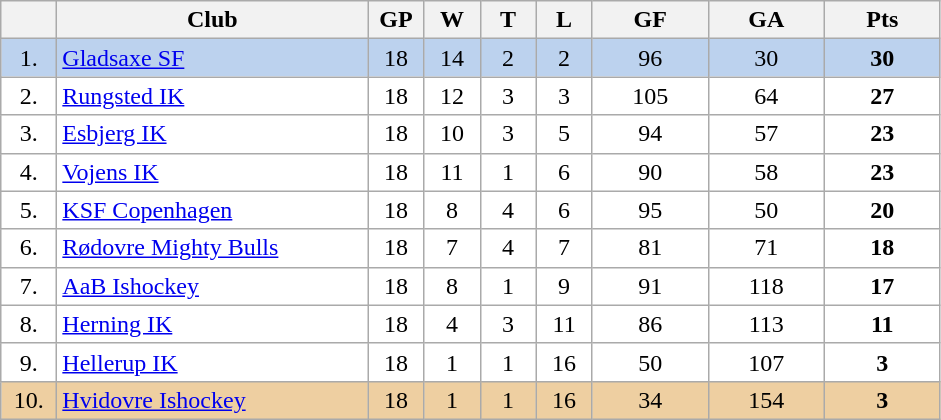<table class="wikitable">
<tr>
<th width="30"></th>
<th width="200">Club</th>
<th width="30">GP</th>
<th width="30">W</th>
<th width="30">T</th>
<th width="30">L</th>
<th width="70">GF</th>
<th width="70">GA</th>
<th width="70">Pts</th>
</tr>
<tr bgcolor="#BCD2EE" align="center">
<td>1.</td>
<td align="left"><a href='#'>Gladsaxe SF</a></td>
<td>18</td>
<td>14</td>
<td>2</td>
<td>2</td>
<td>96</td>
<td>30</td>
<td><strong>30</strong></td>
</tr>
<tr bgcolor="#FFFFFF" align="center">
<td>2.</td>
<td align="left"><a href='#'>Rungsted IK</a></td>
<td>18</td>
<td>12</td>
<td>3</td>
<td>3</td>
<td>105</td>
<td>64</td>
<td><strong>27</strong></td>
</tr>
<tr bgcolor="#FFFFFF" align="center">
<td>3.</td>
<td align="left"><a href='#'>Esbjerg IK</a></td>
<td>18</td>
<td>10</td>
<td>3</td>
<td>5</td>
<td>94</td>
<td>57</td>
<td><strong>23</strong></td>
</tr>
<tr bgcolor="#FFFFFF" align="center">
<td>4.</td>
<td align="left"><a href='#'>Vojens IK</a></td>
<td>18</td>
<td>11</td>
<td>1</td>
<td>6</td>
<td>90</td>
<td>58</td>
<td><strong>23</strong></td>
</tr>
<tr bgcolor="#FFFFFF" align="center">
<td>5.</td>
<td align="left"><a href='#'>KSF Copenhagen</a></td>
<td>18</td>
<td>8</td>
<td>4</td>
<td>6</td>
<td>95</td>
<td>50</td>
<td><strong>20</strong></td>
</tr>
<tr bgcolor="#FFFFFF" align="center">
<td>6.</td>
<td align="left"><a href='#'>Rødovre Mighty Bulls</a></td>
<td>18</td>
<td>7</td>
<td>4</td>
<td>7</td>
<td>81</td>
<td>71</td>
<td><strong>18</strong></td>
</tr>
<tr bgcolor="#FFFFFF" align="center">
<td>7.</td>
<td align="left"><a href='#'>AaB Ishockey</a></td>
<td>18</td>
<td>8</td>
<td>1</td>
<td>9</td>
<td>91</td>
<td>118</td>
<td><strong>17</strong></td>
</tr>
<tr bgcolor="#FFFFFF" align="center">
<td>8.</td>
<td align="left"><a href='#'>Herning IK</a></td>
<td>18</td>
<td>4</td>
<td>3</td>
<td>11</td>
<td>86</td>
<td>113</td>
<td><strong>11</strong></td>
</tr>
<tr bgcolor="#FFFFFF" align="center">
<td>9.</td>
<td align="left"><a href='#'>Hellerup IK</a></td>
<td>18</td>
<td>1</td>
<td>1</td>
<td>16</td>
<td>50</td>
<td>107</td>
<td><strong>3</strong></td>
</tr>
<tr bgcolor="#EECFA1" align="center">
<td>10.</td>
<td align="left"><a href='#'>Hvidovre Ishockey</a></td>
<td>18</td>
<td>1</td>
<td>1</td>
<td>16</td>
<td>34</td>
<td>154</td>
<td><strong>3</strong></td>
</tr>
</table>
